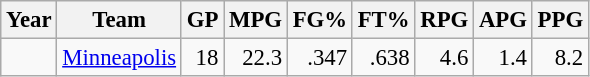<table class="wikitable sortable" style="font-size:95%; text-align:right;">
<tr>
<th>Year</th>
<th>Team</th>
<th>GP</th>
<th>MPG</th>
<th>FG%</th>
<th>FT%</th>
<th>RPG</th>
<th>APG</th>
<th>PPG</th>
</tr>
<tr>
<td style="text-align:left;"></td>
<td style="text-align:left;"><a href='#'>Minneapolis</a></td>
<td>18</td>
<td>22.3</td>
<td>.347</td>
<td>.638</td>
<td>4.6</td>
<td>1.4</td>
<td>8.2</td>
</tr>
</table>
